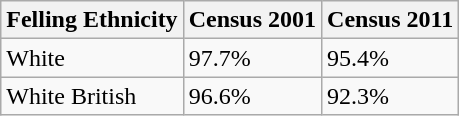<table class="wikitable">
<tr>
<th>Felling Ethnicity</th>
<th>Census 2001</th>
<th>Census 2011</th>
</tr>
<tr>
<td>White</td>
<td>97.7%</td>
<td>95.4%</td>
</tr>
<tr>
<td>White British</td>
<td>96.6%</td>
<td>92.3%</td>
</tr>
</table>
